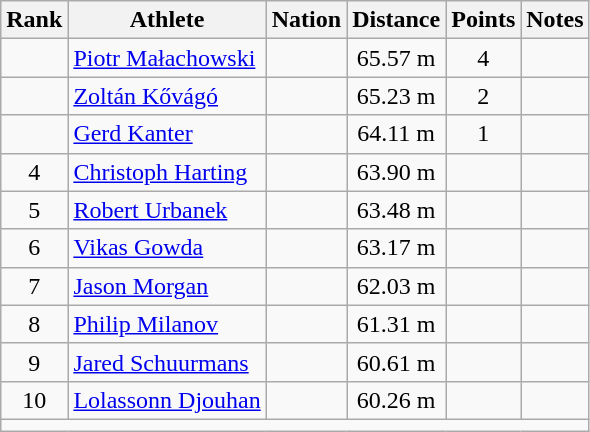<table class="wikitable mw-datatable sortable" style="text-align:center;">
<tr>
<th>Rank</th>
<th>Athlete</th>
<th>Nation</th>
<th>Distance</th>
<th>Points</th>
<th>Notes</th>
</tr>
<tr>
<td></td>
<td align=left><a href='#'>Piotr Małachowski</a></td>
<td align=left></td>
<td>65.57 m</td>
<td>4</td>
<td></td>
</tr>
<tr>
<td></td>
<td align=left><a href='#'>Zoltán Kővágó</a></td>
<td align=left></td>
<td>65.23 m</td>
<td>2</td>
<td></td>
</tr>
<tr>
<td></td>
<td align=left><a href='#'>Gerd Kanter</a></td>
<td align=left></td>
<td>64.11 m</td>
<td>1</td>
<td></td>
</tr>
<tr>
<td>4</td>
<td align=left><a href='#'>Christoph Harting</a></td>
<td align=left></td>
<td>63.90 m</td>
<td></td>
<td></td>
</tr>
<tr>
<td>5</td>
<td align=left><a href='#'>Robert Urbanek</a></td>
<td align=left></td>
<td>63.48 m</td>
<td></td>
<td></td>
</tr>
<tr>
<td>6</td>
<td align=left><a href='#'>Vikas Gowda</a></td>
<td align=left></td>
<td>63.17 m</td>
<td></td>
<td></td>
</tr>
<tr>
<td>7</td>
<td align=left><a href='#'>Jason Morgan</a></td>
<td align=left></td>
<td>62.03 m</td>
<td></td>
<td></td>
</tr>
<tr>
<td>8</td>
<td align=left><a href='#'>Philip Milanov</a></td>
<td align=left></td>
<td>61.31 m</td>
<td></td>
<td></td>
</tr>
<tr>
<td>9</td>
<td align=left><a href='#'>Jared Schuurmans</a></td>
<td align=left></td>
<td>60.61 m</td>
<td></td>
<td></td>
</tr>
<tr>
<td>10</td>
<td align=left><a href='#'>Lolassonn Djouhan</a></td>
<td align=left></td>
<td>60.26 m</td>
<td></td>
<td></td>
</tr>
<tr class="sortbottom">
<td colspan=6></td>
</tr>
</table>
